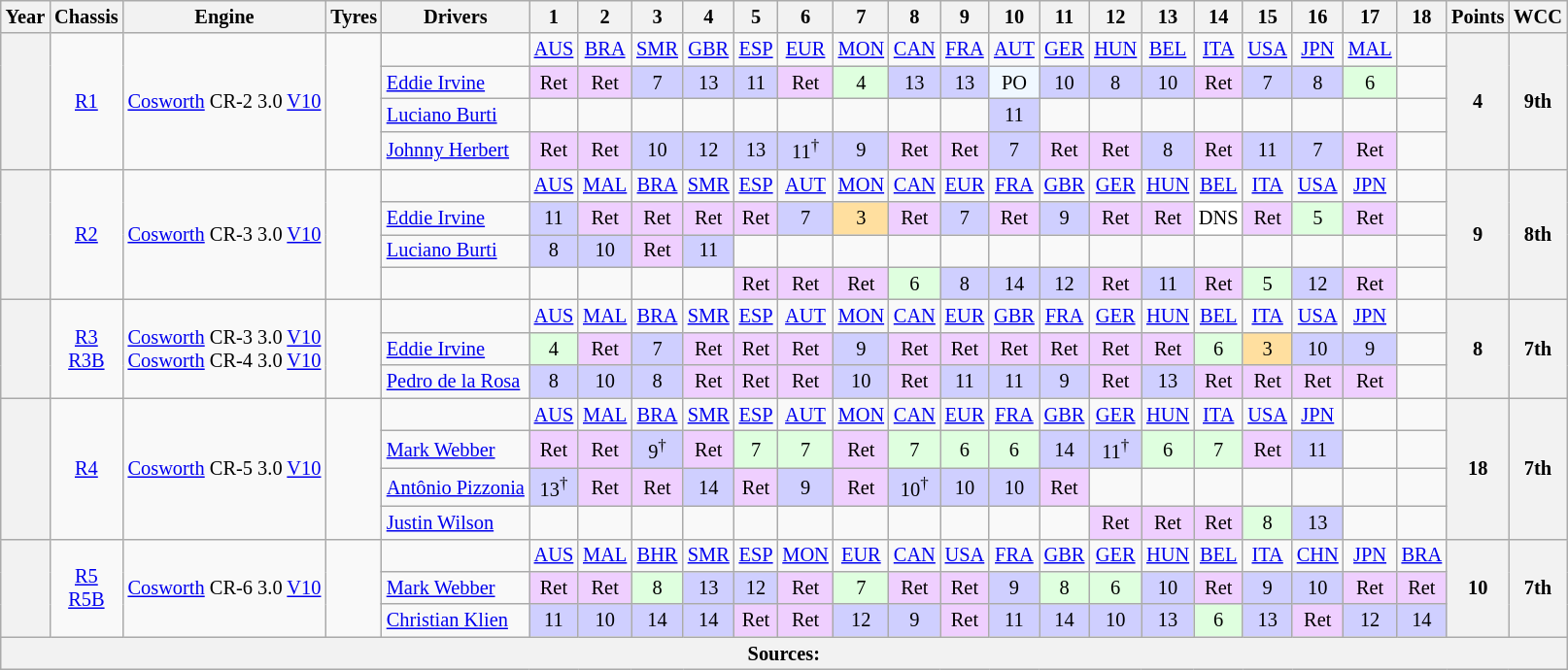<table class="wikitable" style="text-align:center; font-size:85%">
<tr>
<th>Year</th>
<th>Chassis</th>
<th>Engine</th>
<th>Tyres</th>
<th>Drivers</th>
<th>1</th>
<th>2</th>
<th>3</th>
<th>4</th>
<th>5</th>
<th>6</th>
<th>7</th>
<th>8</th>
<th>9</th>
<th>10</th>
<th>11</th>
<th>12</th>
<th>13</th>
<th>14</th>
<th>15</th>
<th>16</th>
<th>17</th>
<th>18</th>
<th>Points</th>
<th>WCC</th>
</tr>
<tr>
<th rowspan="4"></th>
<td rowspan="4"><a href='#'>R1</a></td>
<td rowspan="4"><a href='#'>Cosworth</a> CR-2 3.0 <a href='#'>V10</a></td>
<td rowspan="4"></td>
<td></td>
<td><a href='#'>AUS</a></td>
<td><a href='#'>BRA</a></td>
<td><a href='#'>SMR</a></td>
<td><a href='#'>GBR</a></td>
<td><a href='#'>ESP</a></td>
<td><a href='#'>EUR</a></td>
<td><a href='#'>MON</a></td>
<td><a href='#'>CAN</a></td>
<td><a href='#'>FRA</a></td>
<td><a href='#'>AUT</a></td>
<td><a href='#'>GER</a></td>
<td><a href='#'>HUN</a></td>
<td><a href='#'>BEL</a></td>
<td><a href='#'>ITA</a></td>
<td><a href='#'>USA</a></td>
<td><a href='#'>JPN</a></td>
<td><a href='#'>MAL</a></td>
<td></td>
<th rowspan="4">4</th>
<th rowspan="4">9th</th>
</tr>
<tr>
<td style="text-align:left"> <a href='#'>Eddie Irvine</a></td>
<td style="background:#EFCFFF">Ret</td>
<td style="background:#EFCFFF">Ret</td>
<td style="background:#CFCFFF">7</td>
<td style="background:#CFCFFF">13</td>
<td style="background:#CFCFFF">11</td>
<td style="background:#EFCFFF">Ret</td>
<td style="background:#DFFFDF">4</td>
<td style="background:#CFCFFF">13</td>
<td style="background:#CFCFFF">13</td>
<td style="background:#F0F8FF">PO</td>
<td style="background:#CFCFFF">10</td>
<td style="background:#CFCFFF">8</td>
<td style="background:#CFCFFF">10</td>
<td style="background:#EFCFFF">Ret</td>
<td style="background:#CFCFFF">7</td>
<td style="background:#CFCFFF">8</td>
<td style="background:#DFFFDF">6</td>
<td></td>
</tr>
<tr>
<td style="text-align:left"> <a href='#'>Luciano Burti</a></td>
<td></td>
<td></td>
<td></td>
<td></td>
<td></td>
<td></td>
<td></td>
<td></td>
<td></td>
<td style="background:#CFCFFF">11</td>
<td></td>
<td></td>
<td></td>
<td></td>
<td></td>
<td></td>
<td></td>
<td></td>
</tr>
<tr>
<td style="text-align:left"> <a href='#'>Johnny Herbert</a></td>
<td style="background:#EFCFFF">Ret</td>
<td style="background:#EFCFFF">Ret</td>
<td style="background:#CFCFFF">10</td>
<td style="background:#CFCFFF">12</td>
<td style="background:#CFCFFF">13</td>
<td style="background:#CFCFFF">11<sup>†</sup></td>
<td style="background:#CFCFFF">9</td>
<td style="background:#EFCFFF">Ret</td>
<td style="background:#EFCFFF">Ret</td>
<td style="background:#CFCFFF">7</td>
<td style="background:#EFCFFF">Ret</td>
<td style="background:#EFCFFF">Ret</td>
<td style="background:#CFCFFF">8</td>
<td style="background:#EFCFFF">Ret</td>
<td style="background:#CFCFFF">11</td>
<td style="background:#CFCFFF">7</td>
<td style="background:#EFCFFF">Ret</td>
<td></td>
</tr>
<tr>
<th rowspan="4"></th>
<td rowspan="4"><a href='#'>R2</a></td>
<td rowspan="4"><a href='#'>Cosworth</a> CR-3 3.0 <a href='#'>V10</a></td>
<td rowspan="4"></td>
<td></td>
<td><a href='#'>AUS</a></td>
<td><a href='#'>MAL</a></td>
<td><a href='#'>BRA</a></td>
<td><a href='#'>SMR</a></td>
<td><a href='#'>ESP</a></td>
<td><a href='#'>AUT</a></td>
<td><a href='#'>MON</a></td>
<td><a href='#'>CAN</a></td>
<td><a href='#'>EUR</a></td>
<td><a href='#'>FRA</a></td>
<td><a href='#'>GBR</a></td>
<td><a href='#'>GER</a></td>
<td><a href='#'>HUN</a></td>
<td><a href='#'>BEL</a></td>
<td><a href='#'>ITA</a></td>
<td><a href='#'>USA</a></td>
<td><a href='#'>JPN</a></td>
<td></td>
<th rowspan="4">9</th>
<th rowspan="4">8th</th>
</tr>
<tr>
<td style="text-align:left"> <a href='#'>Eddie Irvine</a></td>
<td style="background:#CFCFFF">11</td>
<td style="background:#EFCFFF">Ret</td>
<td style="background:#EFCFFF">Ret</td>
<td style="background:#EFCFFF">Ret</td>
<td style="background:#EFCFFF">Ret</td>
<td style="background:#CFCFFF">7</td>
<td style="background:#FFDF9F">3</td>
<td style="background:#EFCFFF">Ret</td>
<td style="background:#CFCFFF">7</td>
<td style="background:#EFCFFF">Ret</td>
<td style="background:#CFCFFF">9</td>
<td style="background:#EFCFFF">Ret</td>
<td style="background:#EFCFFF">Ret</td>
<td style="background:#FFF">DNS</td>
<td style="background:#EFCFFF">Ret</td>
<td style="background:#DFFFDF">5</td>
<td style="background:#EFCFFF">Ret</td>
<td></td>
</tr>
<tr>
<td style="text-align:left"> <a href='#'>Luciano Burti</a></td>
<td style="background:#CFCFFF">8</td>
<td style="background:#CFCFFF">10</td>
<td style="background:#EFCFFF">Ret</td>
<td style="background:#CFCFFF">11</td>
<td></td>
<td></td>
<td></td>
<td></td>
<td></td>
<td></td>
<td></td>
<td></td>
<td></td>
<td></td>
<td></td>
<td></td>
<td></td>
<td></td>
</tr>
<tr>
<td style="text-align:left"></td>
<td></td>
<td></td>
<td></td>
<td></td>
<td style="background:#EFCFFF">Ret</td>
<td style="background:#EFCFFF">Ret</td>
<td style="background:#EFCFFF">Ret</td>
<td style="background:#DFFFDF">6</td>
<td style="background:#CFCFFF">8</td>
<td style="background:#CFCFFF">14</td>
<td style="background:#CFCFFF">12</td>
<td style="background:#EFCFFF">Ret</td>
<td style="background:#CFCFFF">11</td>
<td style="background:#EFCFFF">Ret</td>
<td style="background:#DFFFDF">5</td>
<td style="background:#CFCFFF">12</td>
<td style="background:#EFCFFF">Ret</td>
<td></td>
</tr>
<tr>
<th rowspan="3"></th>
<td rowspan="3"><a href='#'>R3</a><br><a href='#'>R3B</a></td>
<td rowspan="3"><a href='#'>Cosworth</a> CR-3 3.0 <a href='#'>V10</a><br><a href='#'>Cosworth</a> CR-4 3.0 <a href='#'>V10</a></td>
<td rowspan="3"></td>
<td></td>
<td><a href='#'>AUS</a></td>
<td><a href='#'>MAL</a></td>
<td><a href='#'>BRA</a></td>
<td><a href='#'>SMR</a></td>
<td><a href='#'>ESP</a></td>
<td><a href='#'>AUT</a></td>
<td><a href='#'>MON</a></td>
<td><a href='#'>CAN</a></td>
<td><a href='#'>EUR</a></td>
<td><a href='#'>GBR</a></td>
<td><a href='#'>FRA</a></td>
<td><a href='#'>GER</a></td>
<td><a href='#'>HUN</a></td>
<td><a href='#'>BEL</a></td>
<td><a href='#'>ITA</a></td>
<td><a href='#'>USA</a></td>
<td><a href='#'>JPN</a></td>
<td></td>
<th rowspan="3">8</th>
<th rowspan="3">7th</th>
</tr>
<tr>
<td style="text-align:left"> <a href='#'>Eddie Irvine</a></td>
<td style="background:#DFFFDF">4</td>
<td style="background:#EFCFFF">Ret</td>
<td style="background:#CFCFFF">7</td>
<td style="background:#EFCFFF">Ret</td>
<td style="background:#EFCFFF">Ret</td>
<td style="background:#EFCFFF">Ret</td>
<td style="background:#CFCFFF">9</td>
<td style="background:#EFCFFF">Ret</td>
<td style="background:#EFCFFF">Ret</td>
<td style="background:#EFCFFF">Ret</td>
<td style="background:#EFCFFF">Ret</td>
<td style="background:#EFCFFF">Ret</td>
<td style="background:#EFCFFF">Ret</td>
<td style="background:#DFFFDF">6</td>
<td style="background:#FFDF9F">3</td>
<td style="background:#CFCFFF">10</td>
<td style="background:#CFCFFF">9</td>
<td></td>
</tr>
<tr>
<td style="text-align:left"> <a href='#'>Pedro de la Rosa</a></td>
<td style="background:#CFCFFF">8</td>
<td style="background:#CFCFFF">10</td>
<td style="background:#CFCFFF">8</td>
<td style="background:#EFCFFF">Ret</td>
<td style="background:#EFCFFF">Ret</td>
<td style="background:#EFCFFF">Ret</td>
<td style="background:#CFCFFF">10</td>
<td style="background:#EFCFFF">Ret</td>
<td style="background:#CFCFFF">11</td>
<td style="background:#CFCFFF">11</td>
<td style="background:#CFCFFF">9</td>
<td style="background:#EFCFFF">Ret</td>
<td style="background:#CFCFFF">13</td>
<td style="background:#EFCFFF">Ret</td>
<td style="background:#EFCFFF">Ret</td>
<td style="background:#EFCFFF">Ret</td>
<td style="background:#EFCFFF">Ret</td>
<td></td>
</tr>
<tr>
<th rowspan="4"></th>
<td rowspan="4"><a href='#'>R4</a></td>
<td rowspan="4"><a href='#'>Cosworth</a> CR-5 3.0 <a href='#'>V10</a></td>
<td rowspan="4"></td>
<td></td>
<td><a href='#'>AUS</a></td>
<td><a href='#'>MAL</a></td>
<td><a href='#'>BRA</a></td>
<td><a href='#'>SMR</a></td>
<td><a href='#'>ESP</a></td>
<td><a href='#'>AUT</a></td>
<td><a href='#'>MON</a></td>
<td><a href='#'>CAN</a></td>
<td><a href='#'>EUR</a></td>
<td><a href='#'>FRA</a></td>
<td><a href='#'>GBR</a></td>
<td><a href='#'>GER</a></td>
<td><a href='#'>HUN</a></td>
<td><a href='#'>ITA</a></td>
<td><a href='#'>USA</a></td>
<td><a href='#'>JPN</a></td>
<td></td>
<td></td>
<th rowspan="4">18</th>
<th rowspan="4">7th</th>
</tr>
<tr>
<td style="text-align:left"> <a href='#'>Mark Webber</a></td>
<td style="background:#EFCFFF">Ret</td>
<td style="background:#EFCFFF">Ret</td>
<td style="background:#CFCFFF">9<sup>†</sup></td>
<td style="background:#EFCFFF">Ret</td>
<td style="background:#DFFFDF">7</td>
<td style="background:#DFFFDF">7</td>
<td style="background:#EFCFFF">Ret</td>
<td style="background:#DFFFDF">7</td>
<td style="background:#DFFFDF">6</td>
<td style="background:#DFFFDF">6</td>
<td style="background:#CFCFFF">14</td>
<td style="background:#CFCFFF">11<sup>†</sup></td>
<td style="background:#DFFFDF">6</td>
<td style="background:#DFFFDF">7</td>
<td style="background:#EFCFFF">Ret</td>
<td style="background:#CFCFFF">11</td>
<td></td>
<td></td>
</tr>
<tr>
<td style="text-align:left"> <a href='#'>Antônio Pizzonia</a></td>
<td style="background:#CFCFFF">13<sup>†</sup></td>
<td style="background:#EFCFFF">Ret</td>
<td style="background:#EFCFFF">Ret</td>
<td style="background:#CFCFFF">14</td>
<td style="background:#EFCFFF">Ret</td>
<td style="background:#CFCFFF">9</td>
<td style="background:#EFCFFF">Ret</td>
<td style="background:#CFCFFF">10<sup>†</sup></td>
<td style="background:#CFCFFF">10</td>
<td style="background:#CFCFFF">10</td>
<td style="background:#EFCFFF">Ret</td>
<td></td>
<td></td>
<td></td>
<td></td>
<td></td>
<td></td>
<td></td>
</tr>
<tr>
<td style="text-align:left"> <a href='#'>Justin Wilson</a></td>
<td></td>
<td></td>
<td></td>
<td></td>
<td></td>
<td></td>
<td></td>
<td></td>
<td></td>
<td></td>
<td></td>
<td style="background:#EFCFFF">Ret</td>
<td style="background:#EFCFFF">Ret</td>
<td style="background:#EFCFFF">Ret</td>
<td style="background:#DFFFDF">8</td>
<td style="background:#CFCFFF">13</td>
<td></td>
<td></td>
</tr>
<tr>
<th rowspan="3"></th>
<td rowspan="3"><a href='#'>R5</a><br><a href='#'>R5B</a></td>
<td rowspan="3"><a href='#'>Cosworth</a> CR-6 3.0 <a href='#'>V10</a></td>
<td rowspan="3"></td>
<td></td>
<td><a href='#'>AUS</a></td>
<td><a href='#'>MAL</a></td>
<td><a href='#'>BHR</a></td>
<td><a href='#'>SMR</a></td>
<td><a href='#'>ESP</a></td>
<td><a href='#'>MON</a></td>
<td><a href='#'>EUR</a></td>
<td><a href='#'>CAN</a></td>
<td><a href='#'>USA</a></td>
<td><a href='#'>FRA</a></td>
<td><a href='#'>GBR</a></td>
<td><a href='#'>GER</a></td>
<td><a href='#'>HUN</a></td>
<td><a href='#'>BEL</a></td>
<td><a href='#'>ITA</a></td>
<td><a href='#'>CHN</a></td>
<td><a href='#'>JPN</a></td>
<td><a href='#'>BRA</a></td>
<th rowspan="3">10</th>
<th rowspan="3">7th</th>
</tr>
<tr>
<td style="text-align:left"> <a href='#'>Mark Webber</a></td>
<td style="background:#EFCFFF">Ret</td>
<td style="background:#EFCFFF">Ret</td>
<td style="background:#DFFFDF">8</td>
<td style="background:#CFCFFF">13</td>
<td style="background:#CFCFFF">12</td>
<td style="background:#EFCFFF">Ret</td>
<td style="background:#DFFFDF">7</td>
<td style="background:#EFCFFF">Ret</td>
<td style="background:#EFCFFF">Ret</td>
<td style="background:#CFCFFF">9</td>
<td style="background:#DFFFDF">8</td>
<td style="background:#DFFFDF">6</td>
<td style="background:#CFCFFF">10</td>
<td style="background:#EFCFFF">Ret</td>
<td style="background:#CFCFFF">9</td>
<td style="background:#CFCFFF">10</td>
<td style="background:#EFCFFF">Ret</td>
<td style="background:#EFCFFF">Ret</td>
</tr>
<tr>
<td style="text-align:left"> <a href='#'>Christian Klien</a></td>
<td style="background:#CFCFFF">11</td>
<td style="background:#CFCFFF">10</td>
<td style="background:#CFCFFF">14</td>
<td style="background:#CFCFFF">14</td>
<td style="background:#EFCFFF">Ret</td>
<td style="background:#EFCFFF">Ret</td>
<td style="background:#CFCFFF">12</td>
<td style="background:#CFCFFF">9</td>
<td style="background:#EFCFFF">Ret</td>
<td style="background:#CFCFFF">11</td>
<td style="background:#CFCFFF">14</td>
<td style="background:#CFCFFF">10</td>
<td style="background:#CFCFFF">13</td>
<td style="background:#DFFFDF">6</td>
<td style="background:#CFCFFF">13</td>
<td style="background:#EFCFFF">Ret</td>
<td style="background:#CFCFFF">12</td>
<td style="background:#CFCFFF">14</td>
</tr>
<tr>
<th colspan="25">Sources:</th>
</tr>
</table>
